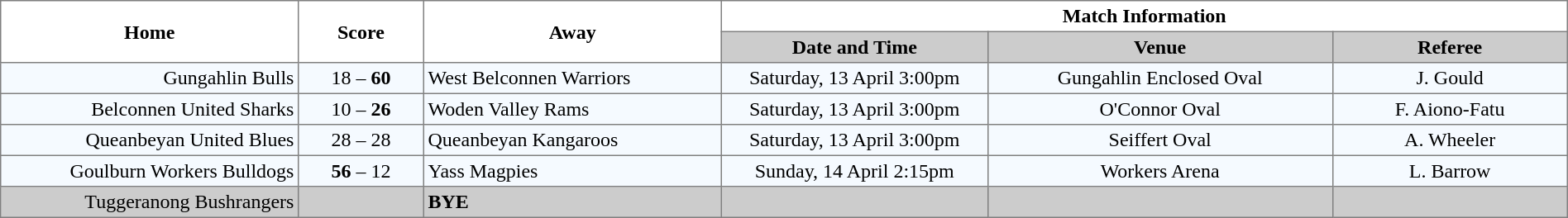<table border="1" cellpadding="3" cellspacing="0" width="100%" style="border-collapse:collapse;  text-align:center;">
<tr>
<th rowspan="2" width="19%">Home</th>
<th rowspan="2" width="8%">Score</th>
<th rowspan="2" width="19%">Away</th>
<th colspan="3">Match Information</th>
</tr>
<tr bgcolor="#CCCCCC">
<th width="17%">Date and Time</th>
<th width="22%">Venue</th>
<th width="50%">Referee</th>
</tr>
<tr style="text-align:center; background:#f5faff;">
<td align="right">Gungahlin Bulls </td>
<td>18 – <strong>60</strong></td>
<td align="left"> West Belconnen Warriors</td>
<td>Saturday, 13 April 3:00pm</td>
<td>Gungahlin Enclosed Oval</td>
<td>J. Gould</td>
</tr>
<tr style="text-align:center; background:#f5faff;">
<td align="right">Belconnen United Sharks </td>
<td>10 – <strong>26</strong></td>
<td align="left"> Woden Valley Rams</td>
<td>Saturday, 13 April 3:00pm</td>
<td>O'Connor Oval</td>
<td>F. Aiono-Fatu</td>
</tr>
<tr style="text-align:center; background:#f5faff;">
<td align="right">Queanbeyan United Blues </td>
<td>28 – 28</td>
<td align="left"> Queanbeyan Kangaroos</td>
<td>Saturday, 13 April 3:00pm</td>
<td>Seiffert Oval</td>
<td>A. Wheeler</td>
</tr>
<tr style="text-align:center; background:#f5faff;">
<td align="right">Goulburn Workers Bulldogs <strong></strong></td>
<td><strong>56</strong> – 12</td>
<td align="left"> Yass Magpies</td>
<td>Sunday, 14 April 2:15pm</td>
<td>Workers Arena</td>
<td>L. Barrow</td>
</tr>
<tr style="text-align:center; background:#CCCCCC;">
<td align="right">Tuggeranong Bushrangers </td>
<td></td>
<td align="left"><strong>BYE</strong></td>
<td></td>
<td></td>
<td></td>
</tr>
</table>
